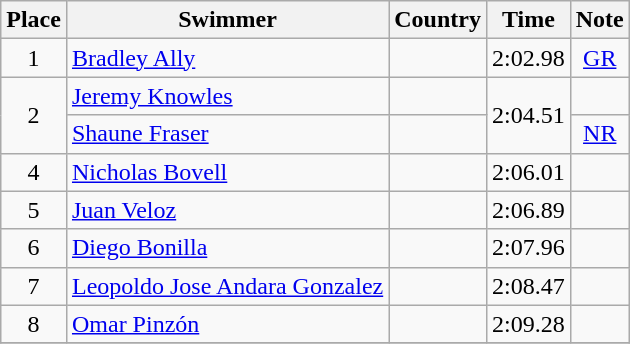<table class="wikitable" style="text-align:center">
<tr>
<th>Place</th>
<th>Swimmer</th>
<th>Country</th>
<th>Time</th>
<th>Note</th>
</tr>
<tr>
<td>1</td>
<td align=left><a href='#'>Bradley Ally</a></td>
<td align=left></td>
<td>2:02.98</td>
<td><a href='#'>GR</a></td>
</tr>
<tr>
<td rowspan=2>2</td>
<td align=left><a href='#'>Jeremy Knowles</a></td>
<td align=left></td>
<td rowspan=2>2:04.51</td>
<td></td>
</tr>
<tr>
<td align=left><a href='#'>Shaune Fraser</a></td>
<td align=left></td>
<td><a href='#'>NR</a></td>
</tr>
<tr>
<td>4</td>
<td align=left><a href='#'>Nicholas Bovell</a></td>
<td align=left></td>
<td>2:06.01</td>
<td></td>
</tr>
<tr>
<td>5</td>
<td align=left><a href='#'>Juan Veloz</a></td>
<td align=left></td>
<td>2:06.89</td>
<td></td>
</tr>
<tr>
<td>6</td>
<td align=left><a href='#'>Diego Bonilla</a></td>
<td align=left></td>
<td>2:07.96</td>
<td></td>
</tr>
<tr>
<td>7</td>
<td align=left><a href='#'>Leopoldo Jose Andara Gonzalez</a></td>
<td align=left></td>
<td>2:08.47</td>
<td></td>
</tr>
<tr>
<td>8</td>
<td align=left><a href='#'>Omar Pinzón</a></td>
<td align=left></td>
<td>2:09.28</td>
<td></td>
</tr>
<tr>
</tr>
</table>
